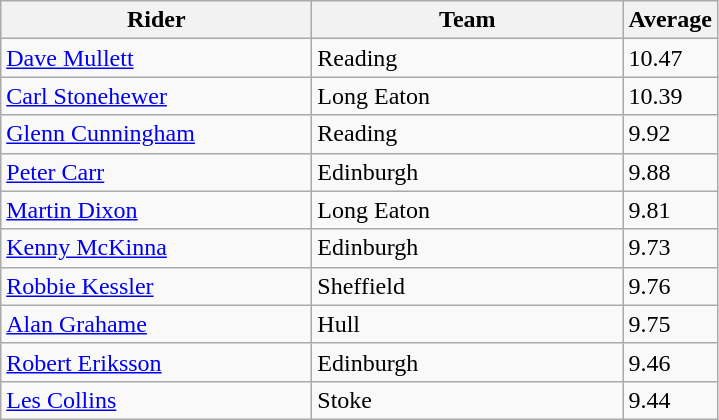<table class="wikitable" style="font-size: 100%">
<tr>
<th width=200>Rider</th>
<th width=200>Team</th>
<th width=40>Average</th>
</tr>
<tr>
<td align="left"> <a href='#'>Dave Mullett</a></td>
<td>Reading</td>
<td>10.47</td>
</tr>
<tr>
<td align="left"> <a href='#'>Carl Stonehewer</a></td>
<td>Long Eaton</td>
<td>10.39</td>
</tr>
<tr>
<td align="left"> <a href='#'>Glenn Cunningham</a></td>
<td>Reading</td>
<td>9.92</td>
</tr>
<tr>
<td align="left"> <a href='#'>Peter Carr</a></td>
<td>Edinburgh</td>
<td>9.88</td>
</tr>
<tr>
<td align="left"> <a href='#'>Martin Dixon</a></td>
<td>Long Eaton</td>
<td>9.81</td>
</tr>
<tr>
<td align="left"> <a href='#'>Kenny McKinna</a></td>
<td>Edinburgh</td>
<td>9.73</td>
</tr>
<tr>
<td align="left"> <a href='#'>Robbie Kessler</a></td>
<td>Sheffield</td>
<td>9.76</td>
</tr>
<tr>
<td align="left"> <a href='#'>Alan Grahame</a></td>
<td>Hull</td>
<td>9.75</td>
</tr>
<tr>
<td align="left"> <a href='#'>Robert Eriksson</a></td>
<td>Edinburgh</td>
<td>9.46</td>
</tr>
<tr>
<td align="left"> <a href='#'>Les Collins</a></td>
<td>Stoke</td>
<td>9.44</td>
</tr>
</table>
